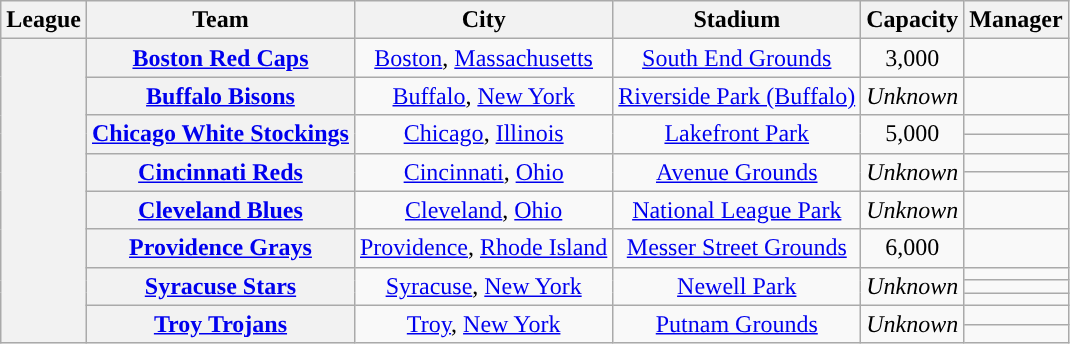<table class="wikitable sortable plainrowheaders" style="text-align:center;">
<tr>
<th scope="col">League</th>
<th scope="col">Team</th>
<th scope="col">City</th>
<th scope="col">Stadium</th>
<th scope="col">Capacity</th>
<th scope="col">Manager</th>
</tr>
<tr>
<th rowspan="13"></th>
<th scope="row"><a href='#'>Boston Red Caps</a></th>
<td><a href='#'>Boston</a>, <a href='#'>Massachusetts</a></td>
<td><a href='#'>South End Grounds</a></td>
<td>3,000</td>
<td></td>
</tr>
<tr>
<th scope="row"><a href='#'>Buffalo Bisons</a></th>
<td><a href='#'>Buffalo</a>, <a href='#'>New York</a></td>
<td><a href='#'>Riverside Park (Buffalo)</a></td>
<td><em>Unknown</em></td>
<td></td>
</tr>
<tr>
<th rowspan="2" scope="row"><a href='#'>Chicago White Stockings</a></th>
<td rowspan="2"><a href='#'>Chicago</a>, <a href='#'>Illinois</a></td>
<td rowspan="2"><a href='#'>Lakefront Park</a></td>
<td rowspan="2">5,000</td>
<td></td>
</tr>
<tr>
<td></td>
</tr>
<tr>
<th rowspan="2" scope="row"><a href='#'>Cincinnati Reds</a></th>
<td rowspan="2"><a href='#'>Cincinnati</a>, <a href='#'>Ohio</a></td>
<td rowspan="2"><a href='#'>Avenue Grounds</a></td>
<td rowspan="2"><em>Unknown</em></td>
<td></td>
</tr>
<tr>
<td></td>
</tr>
<tr>
<th scope="row"><a href='#'>Cleveland Blues</a></th>
<td><a href='#'>Cleveland</a>, <a href='#'>Ohio</a></td>
<td><a href='#'>National League Park</a></td>
<td><em>Unknown</em></td>
<td></td>
</tr>
<tr>
<th scope="row"><a href='#'>Providence Grays</a></th>
<td><a href='#'>Providence</a>, <a href='#'>Rhode Island</a></td>
<td><a href='#'>Messer Street Grounds</a></td>
<td>6,000</td>
<td></td>
</tr>
<tr>
<th rowspan="3" scope="row"><a href='#'>Syracuse Stars</a></th>
<td rowspan="3"><a href='#'>Syracuse</a>, <a href='#'>New York</a></td>
<td rowspan="3"><a href='#'>Newell Park</a></td>
<td rowspan="3"><em>Unknown</em></td>
<td></td>
</tr>
<tr>
<td></td>
</tr>
<tr>
<td></td>
</tr>
<tr>
<th rowspan="2" scope="row"><a href='#'>Troy Trojans</a></th>
<td rowspan="2"><a href='#'>Troy</a>, <a href='#'>New York</a></td>
<td rowspan="2"><a href='#'>Putnam Grounds</a></td>
<td rowspan="2"><em>Unknown</em></td>
<td></td>
</tr>
<tr>
<td></td>
</tr>
</table>
